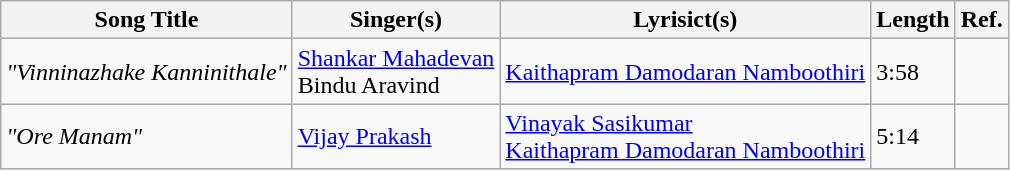<table class="wikitable">
<tr>
<th>Song Title</th>
<th>Singer(s)</th>
<th>Lyrisict(s)</th>
<th>Length</th>
<th>Ref.</th>
</tr>
<tr>
<td><em>"Vinninazhake Kanninithale"</em></td>
<td><a href='#'>Shankar Mahadevan</a><br>Bindu Aravind</td>
<td><a href='#'>Kaithapram Damodaran Namboothiri</a></td>
<td>3:58</td>
<td></td>
</tr>
<tr>
<td><em>"Ore Manam"</em></td>
<td><a href='#'>Vijay Prakash</a></td>
<td><a href='#'>Vinayak Sasikumar</a><br><a href='#'>Kaithapram Damodaran Namboothiri</a></td>
<td>5:14</td>
<td></td>
</tr>
</table>
